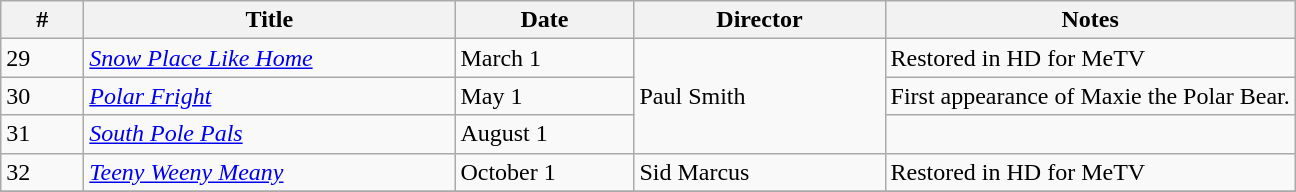<table class="wikitable">
<tr>
<th style="width:3em">#</th>
<th style="width:15em">Title</th>
<th style="width:7em">Date</th>
<th style="width:10em">Director</th>
<th>Notes</th>
</tr>
<tr>
<td>29</td>
<td><em><a href='#'>Snow Place Like Home</a></em></td>
<td>March 1</td>
<td rowspan=3>Paul Smith</td>
<td>Restored in HD for MeTV</td>
</tr>
<tr>
<td>30</td>
<td><em><a href='#'>Polar Fright</a></em></td>
<td>May 1</td>
<td>First appearance of Maxie the Polar Bear.</td>
</tr>
<tr>
<td>31</td>
<td><em><a href='#'>South Pole Pals</a></em></td>
<td>August 1</td>
<td></td>
</tr>
<tr>
<td>32</td>
<td><em><a href='#'>Teeny Weeny Meany</a></em></td>
<td>October 1</td>
<td>Sid Marcus</td>
<td>Restored in HD for MeTV</td>
</tr>
<tr>
</tr>
</table>
